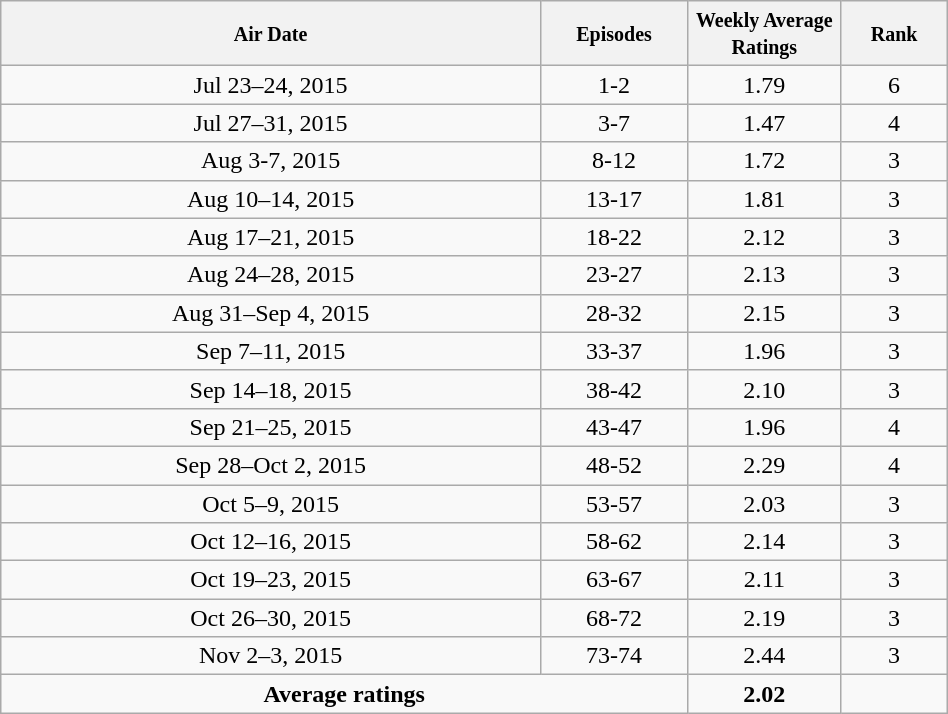<table class="wikitable" style="text-align:center;width:50%;">
<tr>
<th width="25%"><small>Air Date</small></th>
<th width="5%"><small>Episodes</small></th>
<th width="6%"><small>Weekly Average Ratings</small></th>
<th width="4%"><small>Rank</small></th>
</tr>
<tr>
<td>Jul 23–24, 2015</td>
<td>1-2</td>
<td>1.79</td>
<td>6</td>
</tr>
<tr>
<td>Jul 27–31, 2015</td>
<td>3-7</td>
<td>1.47</td>
<td>4</td>
</tr>
<tr>
<td>Aug 3-7, 2015</td>
<td>8-12</td>
<td>1.72</td>
<td>3</td>
</tr>
<tr>
<td>Aug 10–14, 2015</td>
<td>13-17</td>
<td>1.81</td>
<td>3</td>
</tr>
<tr>
<td>Aug 17–21, 2015</td>
<td>18-22</td>
<td>2.12</td>
<td>3</td>
</tr>
<tr>
<td>Aug 24–28, 2015</td>
<td>23-27</td>
<td>2.13</td>
<td>3</td>
</tr>
<tr>
<td>Aug 31–Sep 4, 2015</td>
<td>28-32</td>
<td>2.15</td>
<td>3</td>
</tr>
<tr>
<td>Sep 7–11, 2015</td>
<td>33-37</td>
<td>1.96</td>
<td>3</td>
</tr>
<tr>
<td>Sep 14–18, 2015</td>
<td>38-42</td>
<td>2.10</td>
<td>3</td>
</tr>
<tr>
<td>Sep 21–25, 2015</td>
<td>43-47</td>
<td>1.96</td>
<td>4</td>
</tr>
<tr>
<td>Sep 28–Oct 2, 2015</td>
<td>48-52</td>
<td>2.29</td>
<td>4</td>
</tr>
<tr>
<td>Oct 5–9, 2015</td>
<td>53-57</td>
<td>2.03</td>
<td>3</td>
</tr>
<tr>
<td>Oct 12–16, 2015</td>
<td>58-62</td>
<td>2.14</td>
<td>3</td>
</tr>
<tr>
<td>Oct 19–23, 2015</td>
<td>63-67</td>
<td>2.11</td>
<td>3</td>
</tr>
<tr>
<td>Oct 26–30, 2015</td>
<td>68-72</td>
<td>2.19</td>
<td>3</td>
</tr>
<tr>
<td>Nov 2–3, 2015</td>
<td>73-74</td>
<td>2.44</td>
<td>3</td>
</tr>
<tr>
<td colspan=2><strong>Average ratings</strong></td>
<td><strong>2.02</strong></td>
<td></td>
</tr>
</table>
